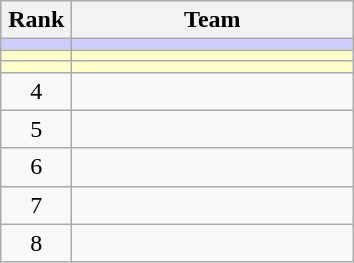<table class="wikitable" style="text-align: center;">
<tr>
<th width=40>Rank</th>
<th width=180>Team</th>
</tr>
<tr bgcolor=#ccccff>
<td></td>
<td align="left"></td>
</tr>
<tr bgcolor=#ffffcc>
<td></td>
<td align="left"></td>
</tr>
<tr bgcolor=#ffffcc>
<td></td>
<td align="left"></td>
</tr>
<tr>
<td>4</td>
<td align="left"></td>
</tr>
<tr>
<td>5</td>
<td align="left"></td>
</tr>
<tr>
<td>6</td>
<td align="left"></td>
</tr>
<tr>
<td>7</td>
<td align="left"></td>
</tr>
<tr>
<td>8</td>
<td align="left"></td>
</tr>
</table>
